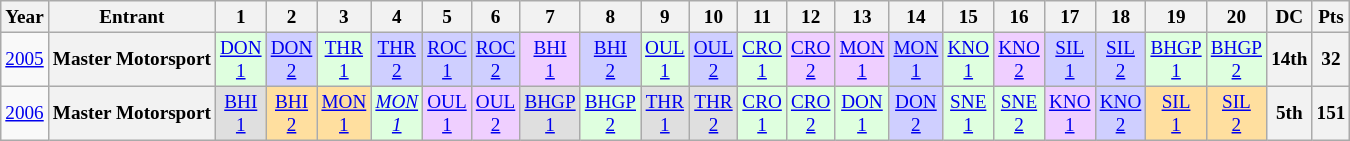<table class="wikitable" style="text-align:center; font-size:80%">
<tr>
<th>Year</th>
<th>Entrant</th>
<th>1</th>
<th>2</th>
<th>3</th>
<th>4</th>
<th>5</th>
<th>6</th>
<th>7</th>
<th>8</th>
<th>9</th>
<th>10</th>
<th>11</th>
<th>12</th>
<th>13</th>
<th>14</th>
<th>15</th>
<th>16</th>
<th>17</th>
<th>18</th>
<th>19</th>
<th>20</th>
<th>DC</th>
<th>Pts</th>
</tr>
<tr>
<td><a href='#'>2005</a></td>
<th>Master Motorsport</th>
<td style="background:#DFFFDF;"><a href='#'>DON<br>1</a><br></td>
<td style="background:#CFCFFF;"><a href='#'>DON<br>2</a><br></td>
<td style="background:#DFFFDF;"><a href='#'>THR<br>1</a><br></td>
<td style="background:#CFCFFF;"><a href='#'>THR<br>2</a><br></td>
<td style="background:#CFCFFF;"><a href='#'>ROC<br>1</a><br></td>
<td style="background:#CFCFFF;"><a href='#'>ROC<br>2</a><br></td>
<td style="background:#EFCFFF;"><a href='#'>BHI<br>1</a><br></td>
<td style="background:#CFCFFF;"><a href='#'>BHI<br>2</a><br></td>
<td style="background:#DFFFDF;"><a href='#'>OUL<br>1</a><br></td>
<td style="background:#CFCFFF;"><a href='#'>OUL<br>2</a><br></td>
<td style="background:#DFFFDF;"><a href='#'>CRO<br>1</a><br></td>
<td style="background:#EFCFFF;"><a href='#'>CRO<br>2</a><br></td>
<td style="background:#EFCFFF;"><a href='#'>MON<br>1</a><br></td>
<td style="background:#CFCFFF;"><a href='#'>MON<br>1</a><br></td>
<td style="background:#DFFFDF;"><a href='#'>KNO<br>1</a><br></td>
<td style="background:#EFCFFF;"><a href='#'>KNO<br>2</a><br></td>
<td style="background:#CFCFFF;"><a href='#'>SIL<br>1</a><br></td>
<td style="background:#CFCFFF;"><a href='#'>SIL<br>2</a><br></td>
<td style="background:#DFFFDF;"><a href='#'>BHGP<br>1</a><br></td>
<td style="background:#DFFFDF;"><a href='#'>BHGP<br>2</a><br></td>
<th>14th</th>
<th>32</th>
</tr>
<tr>
<td><a href='#'>2006</a></td>
<th>Master Motorsport</th>
<td style="background:#DFDFDF;"><a href='#'>BHI<br>1</a><br></td>
<td style="background:#FFDF9F;"><a href='#'>BHI<br>2</a><br></td>
<td style="background:#FFDF9F;"><a href='#'>MON<br>1</a><br></td>
<td style="background:#DFFFDF;"><em><a href='#'>MON<br>1</a></em><br></td>
<td style="background:#EFCFFF;"><a href='#'>OUL<br>1</a><br></td>
<td style="background:#EFCFFF;"><a href='#'>OUL<br>2</a><br></td>
<td style="background:#DFDFDF;"><a href='#'>BHGP<br>1</a><br></td>
<td style="background:#DFFFDF;"><a href='#'>BHGP<br>2</a><br></td>
<td style="background:#DFDFDF;"><a href='#'>THR<br>1</a><br></td>
<td style="background:#DFDFDF;"><a href='#'>THR<br>2</a><br></td>
<td style="background:#DFFFDF;"><a href='#'>CRO<br>1</a><br></td>
<td style="background:#DFFFDF;"><a href='#'>CRO<br>2</a><br></td>
<td style="background:#DFFFDF;"><a href='#'>DON<br>1</a><br></td>
<td style="background:#CFCFFF;"><a href='#'>DON<br>2</a><br></td>
<td style="background:#DFFFDF;"><a href='#'>SNE<br>1</a><br></td>
<td style="background:#DFFFDF;"><a href='#'>SNE<br>2</a><br></td>
<td style="background:#EFCFFF;"><a href='#'>KNO<br>1</a><br></td>
<td style="background:#CFCFFF;"><a href='#'>KNO<br>2</a><br></td>
<td style="background:#FFDF9F;"><a href='#'>SIL<br>1</a><br></td>
<td style="background:#FFDF9F;"><a href='#'>SIL<br>2</a><br></td>
<th>5th</th>
<th>151</th>
</tr>
</table>
